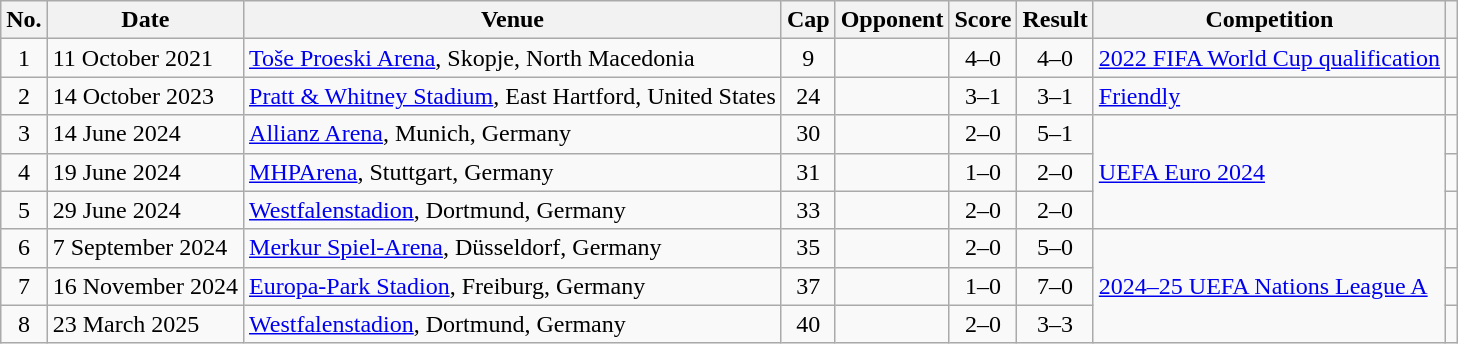<table class="wikitable">
<tr>
<th scope="col">No.</th>
<th scope="col">Date</th>
<th scope="col">Venue</th>
<th scope="col">Cap</th>
<th scope="col">Opponent</th>
<th scope="col">Score</th>
<th scope="col">Result</th>
<th scope="col">Competition</th>
<th scope="col" class="unsortable"></th>
</tr>
<tr>
<td align="center">1</td>
<td>11 October 2021</td>
<td><a href='#'>Toše Proeski Arena</a>, Skopje, North Macedonia</td>
<td align="center">9</td>
<td></td>
<td align="center">4–0</td>
<td align="center">4–0</td>
<td><a href='#'>2022 FIFA World Cup qualification</a></td>
<td align="center"></td>
</tr>
<tr>
<td align="center">2</td>
<td>14 October 2023</td>
<td><a href='#'>Pratt & Whitney Stadium</a>, East Hartford, United States</td>
<td align="center">24</td>
<td></td>
<td align="center">3–1</td>
<td align="center">3–1</td>
<td><a href='#'>Friendly</a></td>
<td align="center"></td>
</tr>
<tr>
<td align="center">3</td>
<td>14 June 2024</td>
<td><a href='#'>Allianz Arena</a>, Munich, Germany</td>
<td align="center">30</td>
<td></td>
<td align="center">2–0</td>
<td align="center">5–1</td>
<td rowspan="3"><a href='#'>UEFA Euro 2024</a></td>
<td align="center"></td>
</tr>
<tr>
<td align="center">4</td>
<td>19 June 2024</td>
<td><a href='#'>MHPArena</a>, Stuttgart, Germany</td>
<td align="center">31</td>
<td></td>
<td align="center">1–0</td>
<td align="center">2–0</td>
<td align="center"></td>
</tr>
<tr>
<td align="center">5</td>
<td>29 June 2024</td>
<td><a href='#'>Westfalenstadion</a>, Dortmund, Germany</td>
<td align="center">33</td>
<td></td>
<td align="center">2–0</td>
<td align="center">2–0</td>
<td align="center"></td>
</tr>
<tr>
<td align="center">6</td>
<td>7 September 2024</td>
<td><a href='#'>Merkur Spiel-Arena</a>, Düsseldorf, Germany</td>
<td align="center">35</td>
<td></td>
<td align="center">2–0</td>
<td align="center">5–0</td>
<td rowspan="3"><a href='#'>2024–25 UEFA Nations League A</a></td>
<td align="center"></td>
</tr>
<tr>
<td align="center">7</td>
<td>16 November 2024</td>
<td><a href='#'>Europa-Park Stadion</a>, Freiburg, Germany</td>
<td align="center">37</td>
<td></td>
<td align="center">1–0</td>
<td align="center">7–0</td>
<td align="center"></td>
</tr>
<tr>
<td align="center">8</td>
<td>23 March 2025</td>
<td><a href='#'>Westfalenstadion</a>, Dortmund, Germany</td>
<td align="center">40</td>
<td></td>
<td align="center">2–0</td>
<td align="center">3–3</td>
<td align="center"></td>
</tr>
</table>
